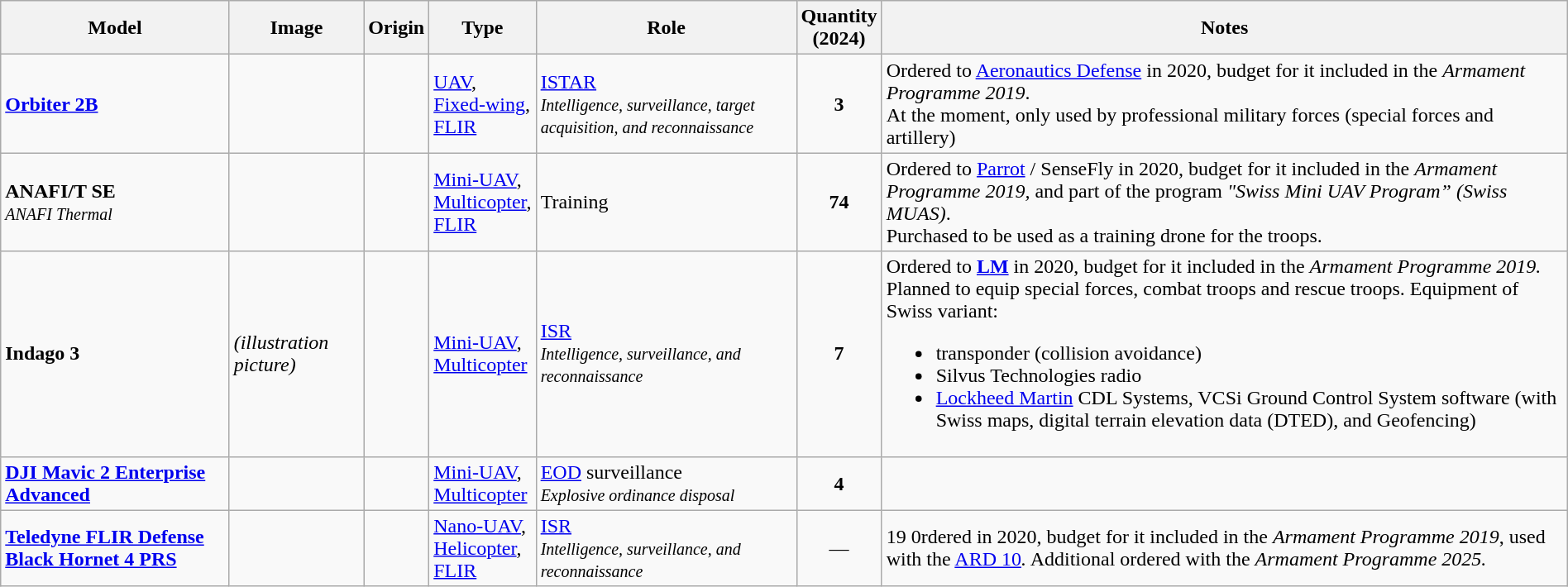<table class="wikitable" style="width:100%;">
<tr>
<th>Model</th>
<th>Image</th>
<th>Origin</th>
<th>Type</th>
<th>Role</th>
<th>Quantity<br>(2024)</th>
<th>Notes</th>
</tr>
<tr>
<td><strong><a href='#'>Orbiter 2B</a></strong></td>
<td></td>
<td><small></small></td>
<td><a href='#'>UAV</a>,<br><a href='#'>Fixed-wing</a>,<br><a href='#'>FLIR</a></td>
<td><a href='#'>ISTAR</a><br><small><em>Intelligence, surveillance, target acquisition, and reconnaissance</em></small></td>
<td style="text-align: center;"><strong>3</strong></td>
<td>Ordered to <a href='#'>Aeronautics Defense</a> in 2020, budget for it included in the <em>Armament Programme 2019</em>.<br>At the moment, only used by professional military forces (special forces and artillery)</td>
</tr>
<tr>
<td><strong>ANAFI/T SE</strong><br><small><em>ANAFI</em> <em>Thermal</em></small></td>
<td></td>
<td><small></small><br><small></small></td>
<td><a href='#'>Mini-UAV</a>,<br><a href='#'>Multicopter</a>,<br><a href='#'>FLIR</a></td>
<td>Training</td>
<td style="text-align: center;"><strong>74</strong></td>
<td>Ordered to <a href='#'>Parrot</a> / SenseFly in 2020, budget for it included in the <em>Armament Programme 2019,</em> and part of the program <em>"Swiss Mini UAV Program” (Swiss MUAS)</em>.<br>Purchased to be used as a training drone for the troops.</td>
</tr>
<tr>
<td><strong>Indago 3</strong></td>
<td><em>(illustration picture)</em></td>
<td><small></small></td>
<td><a href='#'>Mini-UAV</a>,<br><a href='#'>Multicopter</a></td>
<td><a href='#'>ISR</a><br><small><em>Intelligence, surveillance, and reconnaissance</em></small></td>
<td style="text-align: center;"><strong>7</strong></td>
<td>Ordered to <strong><a href='#'>LM</a></strong> in 2020, budget for it included in the <em>Armament Programme 2019.</em><br>Planned to equip special forces, combat troops and rescue troops. Equipment of Swiss variant:<ul><li>transponder (collision avoidance)</li><li>Silvus Technologies radio</li><li><a href='#'>Lockheed Martin</a> CDL Systems, VCSi Ground Control System software (with Swiss maps, digital terrain elevation data (DTED), and Geofencing)</li></ul></td>
</tr>
<tr>
<td><a href='#'><strong>DJI Mavic 2 Enterprise Advanced</strong></a></td>
<td></td>
<td><small></small></td>
<td><a href='#'>Mini-UAV</a>,<br><a href='#'>Multicopter</a></td>
<td><a href='#'>EOD</a> surveillance<br><small><em>Explosive ordinance disposal</em></small></td>
<td style="text-align: center;"><strong>4</strong></td>
<td></td>
</tr>
<tr>
<td><strong><a href='#'>Teledyne FLIR Defense Black Hornet 4 PRS</a></strong></td>
<td></td>
<td><small></small></td>
<td><a href='#'>Nano-UAV</a>,<br><a href='#'>Helicopter</a>, <br><a href='#'>FLIR</a></td>
<td><a href='#'>ISR</a><br><small><em>Intelligence, surveillance, and reconnaissance</em></small></td>
<td style="text-align: center;">—</td>
<td>19 0rdered in 2020, budget for it included in the <em>Armament Programme 2019</em>, used with the <a href='#'>ARD 10</a><em>.</em> Additional ordered with the <em>Armament Programme 2025.</em></td>
</tr>
</table>
